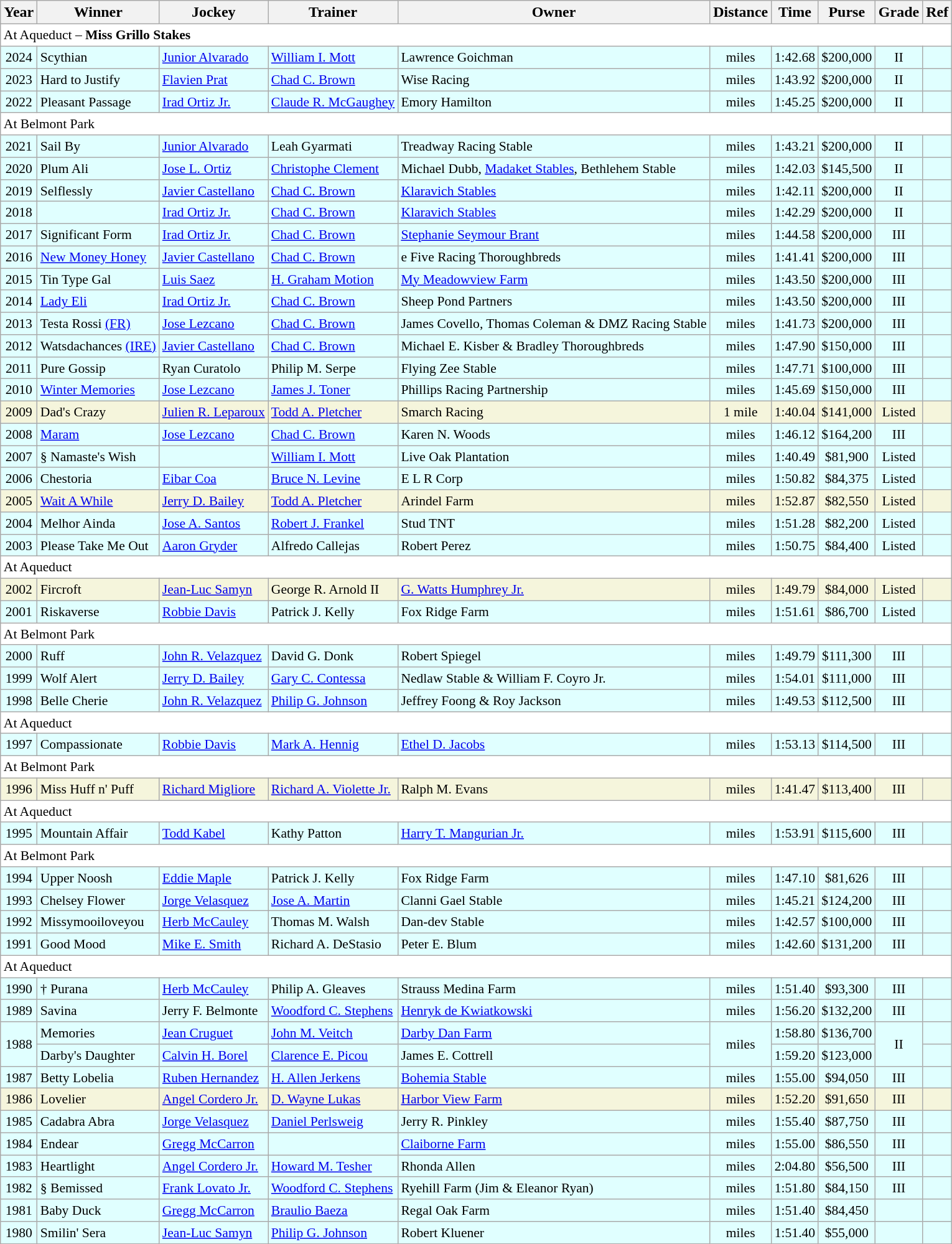<table class="wikitable sortable">
<tr>
<th>Year</th>
<th>Winner</th>
<th>Jockey</th>
<th>Trainer</th>
<th>Owner</th>
<th>Distance</th>
<th>Time</th>
<th>Purse</th>
<th>Grade</th>
<th>Ref</th>
</tr>
<tr style="font-size:90%; background-color:white">
<td align="left" colspan="10">At Aqueduct – <strong>Miss Grillo Stakes</strong></td>
</tr>
<tr style="font-size:90%; background-color:lightcyan">
<td align=center>2024</td>
<td>Scythian</td>
<td><a href='#'>Junior Alvarado</a></td>
<td><a href='#'>William I. Mott</a></td>
<td>Lawrence Goichman</td>
<td align=center> miles</td>
<td align=center>1:42.68</td>
<td align=center>$200,000</td>
<td align=center>II</td>
<td></td>
</tr>
<tr style="font-size:90%; background-color:lightcyan">
<td align=center>2023</td>
<td>Hard to Justify</td>
<td><a href='#'>Flavien Prat</a></td>
<td><a href='#'>Chad C. Brown</a></td>
<td>Wise Racing</td>
<td align=center> miles</td>
<td align=center>1:43.92</td>
<td align=center>$200,000</td>
<td align=center>II</td>
<td></td>
</tr>
<tr style="font-size:90%; background-color:lightcyan">
<td align=center>2022</td>
<td>Pleasant Passage</td>
<td><a href='#'>Irad Ortiz Jr.</a></td>
<td><a href='#'>Claude R. McGaughey</a></td>
<td>Emory Hamilton</td>
<td align=center> miles</td>
<td align=center>1:45.25</td>
<td align=center>$200,000</td>
<td align=center>II</td>
<td></td>
</tr>
<tr style="font-size:90%; background-color:white">
<td align="left" colspan=10>At Belmont Park</td>
</tr>
<tr style="font-size:90%; background-color:lightcyan">
<td align=center>2021</td>
<td>Sail By</td>
<td><a href='#'>Junior Alvarado</a></td>
<td>Leah Gyarmati</td>
<td>Treadway Racing Stable</td>
<td align=center> miles</td>
<td align=center>1:43.21</td>
<td align=center>$200,000</td>
<td align=center>II</td>
<td></td>
</tr>
<tr style="font-size:90%; background-color:lightcyan">
<td align=center>2020</td>
<td>Plum Ali</td>
<td><a href='#'>Jose L. Ortiz</a></td>
<td><a href='#'>Christophe Clement</a></td>
<td>Michael Dubb, <a href='#'>Madaket Stables</a>, Bethlehem Stable</td>
<td align=center> miles</td>
<td align=center>1:42.03</td>
<td align=center>$145,500</td>
<td align=center>II</td>
<td></td>
</tr>
<tr style="font-size:90%; background-color:lightcyan">
<td align=center>2019</td>
<td>Selflessly</td>
<td><a href='#'>Javier Castellano</a></td>
<td><a href='#'>Chad C. Brown</a></td>
<td><a href='#'>Klaravich Stables</a></td>
<td align=center> miles</td>
<td align=center>1:42.11</td>
<td align=center>$200,000</td>
<td align=center>II</td>
<td></td>
</tr>
<tr style="font-size:90%; background-color:lightcyan">
<td align=center>2018</td>
<td></td>
<td><a href='#'>Irad Ortiz Jr.</a></td>
<td><a href='#'>Chad C. Brown</a></td>
<td><a href='#'>Klaravich Stables</a></td>
<td align=center> miles</td>
<td align=center>1:42.29</td>
<td align=center>$200,000</td>
<td align=center>II</td>
<td></td>
</tr>
<tr style="font-size:90%; background-color:lightcyan">
<td align=center>2017</td>
<td>Significant Form</td>
<td><a href='#'>Irad Ortiz Jr.</a></td>
<td><a href='#'>Chad C. Brown</a></td>
<td><a href='#'>Stephanie Seymour Brant</a></td>
<td align=center> miles</td>
<td align=center>1:44.58</td>
<td align=center>$200,000</td>
<td align=center>III</td>
<td></td>
</tr>
<tr style="font-size:90%; background-color:lightcyan">
<td align=center>2016</td>
<td><a href='#'>New Money Honey</a></td>
<td><a href='#'>Javier Castellano</a></td>
<td><a href='#'>Chad C. Brown</a></td>
<td>e Five Racing Thoroughbreds</td>
<td align=center> miles</td>
<td align=center>1:41.41</td>
<td align=center>$200,000</td>
<td align=center>III</td>
<td></td>
</tr>
<tr style="font-size:90%; background-color:lightcyan">
<td align=center>2015</td>
<td>Tin Type Gal</td>
<td><a href='#'>Luis Saez</a></td>
<td><a href='#'>H. Graham Motion</a></td>
<td><a href='#'>My Meadowview Farm</a></td>
<td align=center> miles</td>
<td align=center>1:43.50</td>
<td align=center>$200,000</td>
<td align=center>III</td>
<td></td>
</tr>
<tr style="font-size:90%; background-color:lightcyan">
<td align=center>2014</td>
<td><a href='#'>Lady Eli</a></td>
<td><a href='#'>Irad Ortiz Jr.</a></td>
<td><a href='#'>Chad C. Brown</a></td>
<td>Sheep Pond Partners</td>
<td align=center> miles</td>
<td align=center>1:43.50</td>
<td align=center>$200,000</td>
<td align=center>III</td>
<td></td>
</tr>
<tr style="font-size:90%; background-color:lightcyan">
<td align=center>2013</td>
<td>Testa Rossi <a href='#'>(FR)</a></td>
<td><a href='#'>Jose Lezcano</a></td>
<td><a href='#'>Chad C. Brown</a></td>
<td>James Covello, Thomas Coleman & DMZ Racing Stable</td>
<td align=center> miles</td>
<td align=center>1:41.73</td>
<td align=center>$200,000</td>
<td align=center>III</td>
<td></td>
</tr>
<tr style="font-size:90%; background-color:lightcyan">
<td align=center>2012</td>
<td>Watsdachances <a href='#'>(IRE)</a></td>
<td><a href='#'>Javier Castellano</a></td>
<td><a href='#'>Chad C. Brown</a></td>
<td>Michael E. Kisber & Bradley Thoroughbreds</td>
<td align=center> miles</td>
<td align=center>1:47.90</td>
<td align=center>$150,000</td>
<td align=center>III</td>
<td></td>
</tr>
<tr style="font-size:90%; background-color:lightcyan">
<td align=center>2011</td>
<td>Pure Gossip</td>
<td>Ryan Curatolo</td>
<td>Philip M. Serpe</td>
<td>Flying Zee Stable</td>
<td align=center> miles</td>
<td align=center>1:47.71</td>
<td align=center>$100,000</td>
<td align=center>III</td>
<td></td>
</tr>
<tr style="font-size:90%; background-color:lightcyan">
<td align=center>2010</td>
<td><a href='#'>Winter Memories</a></td>
<td><a href='#'>Jose Lezcano</a></td>
<td><a href='#'>James J. Toner</a></td>
<td>Phillips Racing Partnership</td>
<td align=center> miles</td>
<td align=center>1:45.69</td>
<td align=center>$150,000</td>
<td align=center>III</td>
<td></td>
</tr>
<tr style="font-size:90%; background-color:beige">
<td align=center>2009</td>
<td>Dad's Crazy</td>
<td><a href='#'>Julien R. Leparoux</a></td>
<td><a href='#'>Todd A. Pletcher</a></td>
<td>Smarch Racing</td>
<td align=center>1 mile</td>
<td align=center>1:40.04</td>
<td align=center>$141,000</td>
<td align=center>Listed</td>
<td></td>
</tr>
<tr style="font-size:90%; background-color:lightcyan">
<td align=center>2008</td>
<td><a href='#'>Maram</a></td>
<td><a href='#'>Jose Lezcano</a></td>
<td><a href='#'>Chad C. Brown</a></td>
<td>Karen N. Woods</td>
<td align=center> miles</td>
<td align=center>1:46.12</td>
<td align=center>$164,200</td>
<td align=center>III</td>
<td></td>
</tr>
<tr style="font-size:90%; background-color:lightcyan">
<td align=center>2007</td>
<td>§ Namaste's Wish</td>
<td></td>
<td><a href='#'>William I. Mott</a></td>
<td>Live Oak Plantation</td>
<td align=center> miles</td>
<td align=center>1:40.49</td>
<td align=center>$81,900</td>
<td align=center>Listed</td>
<td></td>
</tr>
<tr style="font-size:90%; background-color:lightcyan">
<td align=center>2006</td>
<td>Chestoria</td>
<td><a href='#'>Eibar Coa</a></td>
<td><a href='#'>Bruce N. Levine</a></td>
<td>E L R Corp</td>
<td align=center> miles</td>
<td align=center>1:50.82</td>
<td align=center>$84,375</td>
<td align=center>Listed</td>
<td></td>
</tr>
<tr style="font-size:90%; background-color:beige">
<td align=center>2005</td>
<td><a href='#'>Wait A While</a></td>
<td><a href='#'>Jerry D. Bailey</a></td>
<td><a href='#'>Todd A. Pletcher</a></td>
<td>Arindel Farm</td>
<td align=center> miles</td>
<td align=center>1:52.87</td>
<td align=center>$82,550</td>
<td align=center>Listed</td>
<td></td>
</tr>
<tr style="font-size:90%; background-color:lightcyan">
<td align=center>2004</td>
<td>Melhor Ainda</td>
<td><a href='#'>Jose A. Santos</a></td>
<td><a href='#'>Robert J. Frankel</a></td>
<td>Stud TNT</td>
<td align=center> miles</td>
<td align=center>1:51.28</td>
<td align=center>$82,200</td>
<td align=center>Listed</td>
<td></td>
</tr>
<tr style="font-size:90%; background-color:lightcyan">
<td align=center>2003</td>
<td>Please Take Me Out</td>
<td><a href='#'>Aaron Gryder</a></td>
<td>Alfredo Callejas</td>
<td>Robert Perez</td>
<td align=center> miles</td>
<td align=center>1:50.75</td>
<td align=center>$84,400</td>
<td align=center>Listed</td>
<td></td>
</tr>
<tr style="font-size:90%; background-color:white">
<td align="left" colspan=10>At Aqueduct</td>
</tr>
<tr style="font-size:90%; background-color:beige">
<td align=center>2002</td>
<td>Fircroft</td>
<td><a href='#'>Jean-Luc Samyn</a></td>
<td>George R. Arnold II</td>
<td><a href='#'>G. Watts Humphrey Jr.</a></td>
<td align=center> miles</td>
<td align=center>1:49.79</td>
<td align=center>$84,000</td>
<td align=center>Listed</td>
<td></td>
</tr>
<tr style="font-size:90%; background-color:lightcyan">
<td align=center>2001</td>
<td>Riskaverse</td>
<td><a href='#'>Robbie Davis</a></td>
<td>Patrick J. Kelly</td>
<td>Fox Ridge Farm</td>
<td align=center> miles</td>
<td align=center>1:51.61</td>
<td align=center>$86,700</td>
<td align=center>Listed</td>
<td></td>
</tr>
<tr style="font-size:90%; background-color:white">
<td align="left" colspan=10>At Belmont Park</td>
</tr>
<tr style="font-size:90%; background-color:lightcyan">
<td align=center>2000</td>
<td>Ruff</td>
<td><a href='#'>John R. Velazquez</a></td>
<td>David G. Donk</td>
<td>Robert Spiegel</td>
<td align=center> miles</td>
<td align=center>1:49.79</td>
<td align=center>$111,300</td>
<td align=center>III</td>
<td></td>
</tr>
<tr style="font-size:90%; background-color:lightcyan">
<td align=center>1999</td>
<td>Wolf Alert</td>
<td><a href='#'>Jerry D. Bailey</a></td>
<td><a href='#'>Gary C. Contessa</a></td>
<td>Nedlaw Stable & William F. Coyro Jr.</td>
<td align=center> miles</td>
<td align=center>1:54.01</td>
<td align=center>$111,000</td>
<td align=center>III</td>
<td></td>
</tr>
<tr style="font-size:90%; background-color:lightcyan">
<td align=center>1998</td>
<td>Belle Cherie</td>
<td><a href='#'>John R. Velazquez</a></td>
<td><a href='#'>Philip G. Johnson</a></td>
<td>Jeffrey Foong & Roy Jackson</td>
<td align=center> miles</td>
<td align=center>1:49.53</td>
<td align=center>$112,500</td>
<td align=center>III</td>
<td></td>
</tr>
<tr style="font-size:90%; background-color:white">
<td align="left" colspan=10>At Aqueduct</td>
</tr>
<tr style="font-size:90%; background-color:lightcyan">
<td align=center>1997</td>
<td>Compassionate</td>
<td><a href='#'>Robbie Davis</a></td>
<td><a href='#'>Mark A. Hennig</a></td>
<td><a href='#'>Ethel D. Jacobs</a></td>
<td align=center> miles</td>
<td align=center>1:53.13</td>
<td align=center>$114,500</td>
<td align=center>III</td>
<td></td>
</tr>
<tr style="font-size:90%; background-color:white">
<td align="left" colspan=10>At Belmont Park</td>
</tr>
<tr style="font-size:90%; background-color:beige">
<td align=center>1996</td>
<td>Miss Huff n' Puff</td>
<td><a href='#'>Richard Migliore</a></td>
<td><a href='#'>Richard A. Violette Jr.</a></td>
<td>Ralph M. Evans</td>
<td align=center> miles</td>
<td align=center>1:41.47</td>
<td align=center>$113,400</td>
<td align=center>III</td>
<td></td>
</tr>
<tr style="font-size:90%; background-color:white">
<td align="left" colspan=10>At Aqueduct</td>
</tr>
<tr style="font-size:90%; background-color:lightcyan">
<td align=center>1995</td>
<td>Mountain Affair</td>
<td><a href='#'>Todd Kabel</a></td>
<td>Kathy Patton</td>
<td><a href='#'>Harry T. Mangurian Jr.</a></td>
<td align=center> miles</td>
<td align=center>1:53.91</td>
<td align=center>$115,600</td>
<td align=center>III</td>
<td></td>
</tr>
<tr style="font-size:90%; background-color:white">
<td align="left" colspan=10>At Belmont Park</td>
</tr>
<tr style="font-size:90%; background-color:lightcyan">
<td align=center>1994</td>
<td>Upper Noosh</td>
<td><a href='#'>Eddie Maple</a></td>
<td>Patrick J. Kelly</td>
<td>Fox Ridge Farm</td>
<td align=center> miles</td>
<td align=center>1:47.10</td>
<td align=center>$81,626</td>
<td align=center>III</td>
<td></td>
</tr>
<tr style="font-size:90%; background-color:lightcyan">
<td align=center>1993</td>
<td>Chelsey Flower</td>
<td><a href='#'>Jorge Velasquez</a></td>
<td><a href='#'>Jose A. Martin</a></td>
<td>Clanni Gael Stable</td>
<td align=center> miles</td>
<td align=center>1:45.21</td>
<td align=center>$124,200</td>
<td align=center>III</td>
<td></td>
</tr>
<tr style="font-size:90%; background-color:lightcyan">
<td align=center>1992</td>
<td>Missymooiloveyou</td>
<td><a href='#'>Herb McCauley</a></td>
<td>Thomas M. Walsh</td>
<td>Dan-dev Stable</td>
<td align=center> miles</td>
<td align=center>1:42.57</td>
<td align=center>$100,000</td>
<td align=center>III</td>
<td></td>
</tr>
<tr style="font-size:90%; background-color:lightcyan">
<td align=center>1991</td>
<td>Good Mood</td>
<td><a href='#'>Mike E. Smith</a></td>
<td>Richard A. DeStasio</td>
<td>Peter E. Blum</td>
<td align=center> miles</td>
<td align=center>1:42.60</td>
<td align=center>$131,200</td>
<td align=center>III</td>
<td></td>
</tr>
<tr style="font-size:90%; background-color:white">
<td align="left" colspan=10>At Aqueduct</td>
</tr>
<tr style="font-size:90%; background-color:lightcyan">
<td align=center>1990</td>
<td>† Purana</td>
<td><a href='#'>Herb McCauley</a></td>
<td>Philip A. Gleaves</td>
<td>Strauss Medina Farm</td>
<td align=center> miles</td>
<td align=center>1:51.40</td>
<td align=center>$93,300</td>
<td align=center>III</td>
<td></td>
</tr>
<tr style="font-size:90%; background-color:lightcyan">
<td align=center>1989</td>
<td>Savina</td>
<td>Jerry F. Belmonte</td>
<td><a href='#'>Woodford C. Stephens</a></td>
<td><a href='#'>Henryk de Kwiatkowski</a></td>
<td align=center> miles</td>
<td align=center>1:56.20</td>
<td align=center>$132,200</td>
<td align=center>III</td>
<td></td>
</tr>
<tr style="font-size:90%; background-color:lightcyan">
<td align=center rowspan=2>1988</td>
<td>Memories</td>
<td><a href='#'>Jean Cruguet</a></td>
<td><a href='#'>John M. Veitch</a></td>
<td><a href='#'>Darby Dan Farm</a></td>
<td align=center rowspan=2> miles</td>
<td align=center>1:58.80</td>
<td align=center>$136,700</td>
<td align=center rowspan=2>II</td>
<td></td>
</tr>
<tr style="font-size:90%; background-color:lightcyan">
<td>Darby's Daughter</td>
<td><a href='#'>Calvin H. Borel</a></td>
<td><a href='#'>Clarence E. Picou</a></td>
<td>James E. Cottrell</td>
<td align=center>1:59.20</td>
<td align=center>$123,000</td>
<td></td>
</tr>
<tr style="font-size:90%; background-color:lightcyan">
<td align=center>1987</td>
<td>Betty Lobelia</td>
<td><a href='#'>Ruben Hernandez</a></td>
<td><a href='#'>H. Allen Jerkens</a></td>
<td><a href='#'>Bohemia Stable</a></td>
<td align=center> miles</td>
<td align=center>1:55.00</td>
<td align=center>$94,050</td>
<td align=center>III</td>
<td></td>
</tr>
<tr style="font-size:90%; background-color:beige">
<td align=center>1986</td>
<td>Lovelier</td>
<td><a href='#'>Angel Cordero Jr.</a></td>
<td><a href='#'>D. Wayne Lukas</a></td>
<td><a href='#'>Harbor View Farm</a></td>
<td align=center> miles</td>
<td align=center>1:52.20</td>
<td align=center>$91,650</td>
<td align=center>III</td>
<td></td>
</tr>
<tr style="font-size:90%; background-color:lightcyan">
<td align=center>1985</td>
<td>Cadabra Abra</td>
<td><a href='#'>Jorge Velasquez</a></td>
<td><a href='#'>Daniel Perlsweig</a></td>
<td>Jerry R. Pinkley</td>
<td align=center> miles</td>
<td align=center>1:55.40</td>
<td align=center>$87,750</td>
<td align=center>III</td>
<td></td>
</tr>
<tr style="font-size:90%; background-color:lightcyan">
<td align=center>1984</td>
<td>Endear</td>
<td><a href='#'>Gregg McCarron</a></td>
<td></td>
<td><a href='#'>Claiborne Farm</a></td>
<td align=center> miles</td>
<td align=center>1:55.00</td>
<td align=center>$86,550</td>
<td align=center>III</td>
<td></td>
</tr>
<tr style="font-size:90%; background-color:lightcyan">
<td align=center>1983</td>
<td>Heartlight</td>
<td><a href='#'>Angel Cordero Jr.</a></td>
<td><a href='#'>Howard M. Tesher</a></td>
<td>Rhonda Allen</td>
<td align=center> miles</td>
<td align=center>2:04.80</td>
<td align=center>$56,500</td>
<td align=center>III</td>
<td></td>
</tr>
<tr style="font-size:90%; background-color:lightcyan">
<td align=center>1982</td>
<td>§ Bemissed</td>
<td><a href='#'>Frank Lovato Jr.</a></td>
<td><a href='#'>Woodford C. Stephens</a></td>
<td>Ryehill Farm (Jim & Eleanor Ryan)</td>
<td align=center> miles</td>
<td align=center>1:51.80</td>
<td align=center>$84,150</td>
<td align=center>III</td>
<td></td>
</tr>
<tr style="font-size:90%; background-color:lightcyan">
<td align=center>1981</td>
<td>Baby Duck</td>
<td><a href='#'>Gregg McCarron</a></td>
<td><a href='#'>Braulio Baeza</a></td>
<td>Regal Oak Farm</td>
<td align=center> miles</td>
<td align=center>1:51.40</td>
<td align=center>$84,450</td>
<td align=center></td>
<td></td>
</tr>
<tr style="font-size:90%; background-color:lightcyan">
<td align=center>1980</td>
<td>Smilin' Sera</td>
<td><a href='#'>Jean-Luc Samyn</a></td>
<td><a href='#'>Philip G. Johnson</a></td>
<td>Robert Kluener</td>
<td align=center> miles</td>
<td align=center>1:51.40</td>
<td align=center>$55,000</td>
<td align=center></td>
<td></td>
</tr>
</table>
